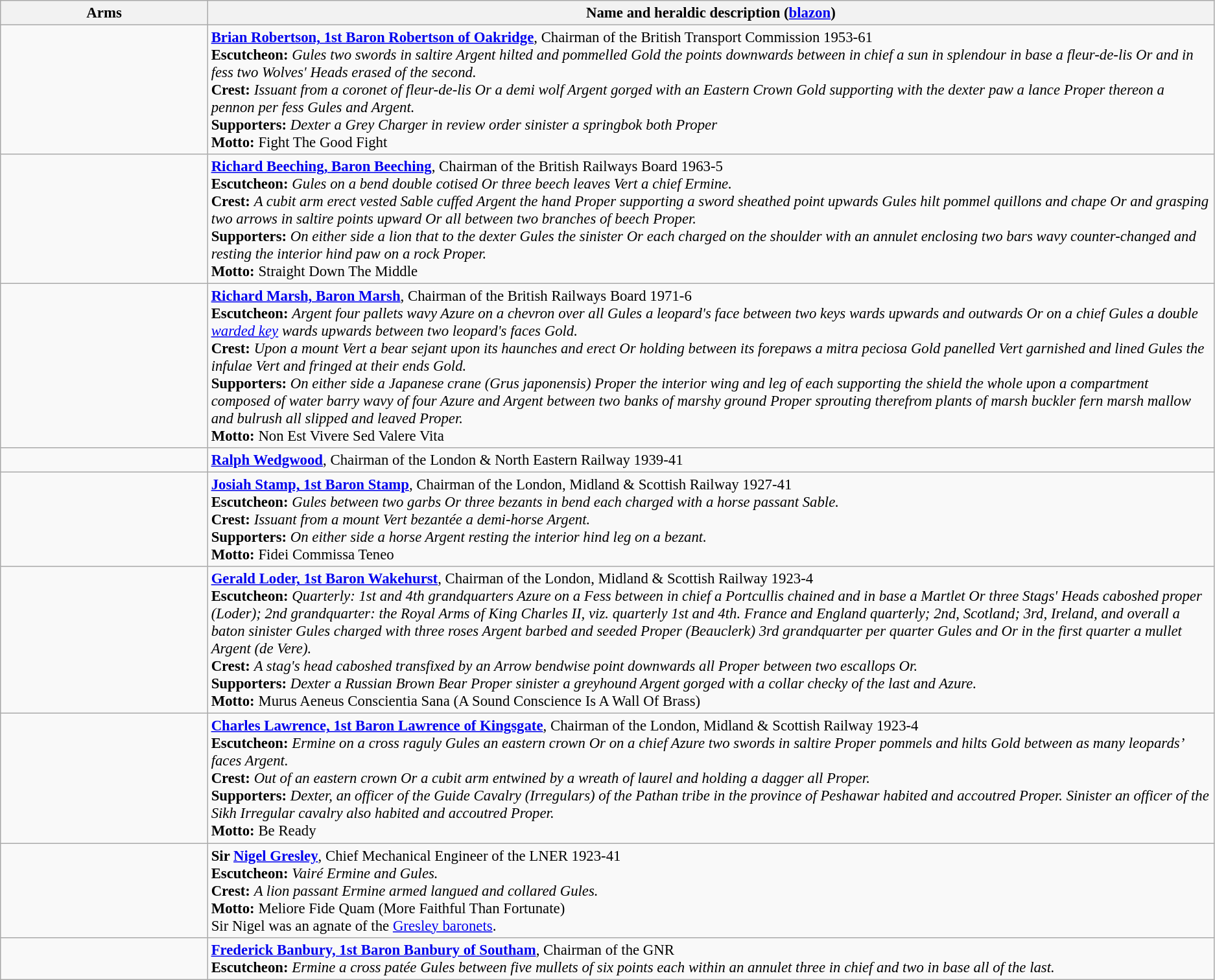<table class=wikitable style=font-size:95%>
<tr style="vertical-align:top; text-align:center;">
<th style="width:206px;">Arms</th>
<th>Name and heraldic description (<a href='#'>blazon</a>)</th>
</tr>
<tr valign=top>
<td align=center></td>
<td><strong><a href='#'>Brian Robertson, 1st Baron Robertson of Oakridge</a></strong>, Chairman of the British Transport Commission 1953-61<br><strong>Escutcheon:</strong> <em>Gules two swords in saltire Argent hilted and pommelled Gold the points downwards between in chief a sun in splendour in base a fleur-de-lis Or and in fess two Wolves' Heads erased of the second.</em><br>
<strong>Crest:</strong> <em>Issuant from a coronet of fleur-de-lis Or a demi wolf Argent gorged with an Eastern Crown Gold supporting with the dexter paw a lance Proper thereon a pennon per fess Gules and Argent.</em><br>
<strong>Supporters:</strong> <em>Dexter a Grey Charger in review order sinister a springbok both Proper</em><br>
<strong>Motto:</strong> Fight The Good Fight</td>
</tr>
<tr valign=top>
<td align=center></td>
<td><strong><a href='#'>Richard Beeching, Baron Beeching</a></strong>, Chairman of the British Railways Board 1963-5<br><strong>Escutcheon:</strong> <em>Gules on a bend double cotised Or three beech leaves Vert a chief Ermine.</em><br>
<strong>Crest:</strong> <em>A cubit arm erect vested Sable cuffed Argent the hand Proper supporting a sword sheathed point upwards Gules hilt pommel quillons and chape Or and grasping two arrows in saltire points upward Or all between two branches of beech Proper.</em><br>
<strong>Supporters:</strong> <em>On either side a lion that to the dexter Gules the sinister Or each charged on the shoulder with an annulet enclosing two bars wavy counter-changed and resting the interior hind paw on a rock Proper.</em><br>
<strong>Motto:</strong> Straight Down The Middle</td>
</tr>
<tr valign=top>
<td align=center></td>
<td><strong><a href='#'>Richard Marsh, Baron Marsh</a></strong>, Chairman of the British Railways Board 1971-6<br><strong>Escutcheon:</strong> <em>Argent four pallets wavy Azure on a chevron over all Gules a leopard's face between two keys wards upwards and outwards Or on a chief Gules a double <a href='#'>warded key</a> wards upwards between two leopard's faces Gold.</em><br>
<strong>Crest:</strong> <em>Upon a mount Vert a bear sejant upon its haunches and erect Or holding between its forepaws a mitra peciosa Gold panelled Vert garnished and lined Gules the infulae Vert and fringed at their ends Gold.</em><br>
<strong>Supporters:</strong> <em>On either side a Japanese crane (Grus japonensis) Proper the interior wing and leg of each supporting the shield the whole upon a compartment composed of water barry wavy of four Azure and Argent between two banks of marshy ground Proper sprouting therefrom plants of marsh buckler fern marsh mallow and bulrush all slipped and leaved Proper.</em><br>
<strong>Motto:</strong> Non Est Vivere Sed Valere Vita </td>
</tr>
<tr valign=top>
<td align=center></td>
<td><strong><a href='#'>Ralph Wedgwood</a></strong>, Chairman of the London & North Eastern Railway 1939-41</td>
</tr>
<tr valign=top>
<td align=center></td>
<td><strong><a href='#'>Josiah Stamp, 1st Baron Stamp</a></strong>, Chairman of the London, Midland & Scottish Railway 1927-41<br><strong>Escutcheon:</strong> <em>Gules between two garbs Or three bezants in bend each charged with a horse passant Sable.</em><br>
<strong>Crest:</strong> <em>Issuant from a mount Vert bezantée a demi-horse Argent.</em><br>
<strong>Supporters:</strong> <em>On either side a horse Argent resting the interior hind leg on a bezant.</em><br>
<strong>Motto:</strong> Fidei Commissa Teneo</td>
</tr>
<tr valign=top>
<td align=center></td>
<td><strong><a href='#'>Gerald Loder, 1st Baron Wakehurst</a></strong>, Chairman of the London, Midland & Scottish Railway 1923-4<br><strong>Escutcheon:</strong> <em>Quarterly: 1st and 4th grandquarters Azure on a Fess between in chief a Portcullis chained and in base a Martlet Or three Stags' Heads caboshed proper (Loder); 2nd grandquarter: the Royal Arms of King Charles II, viz. quarterly 1st and 4th. France and England quarterly; 2nd, Scotland; 3rd, Ireland, and overall a baton sinister Gules charged with three roses Argent barbed and seeded Proper (Beauclerk) 3rd grandquarter per quarter Gules and Or in the first quarter a mullet Argent (de Vere).</em><br>
<strong>Crest:</strong> <em>A stag's head caboshed transfixed by an Arrow bendwise point downwards all Proper between two escallops Or.</em><br>
<strong>Supporters:</strong> <em>Dexter a Russian Brown Bear Proper sinister a greyhound Argent gorged with a collar checky of the last and Azure.</em><br>
<strong>Motto:</strong> Murus Aeneus Conscientia Sana (A Sound Conscience Is A Wall Of Brass)</td>
</tr>
<tr valign=top>
<td align=center></td>
<td><strong><a href='#'>Charles Lawrence, 1st Baron Lawrence of Kingsgate</a></strong>, Chairman of the London, Midland & Scottish Railway 1923-4<br><strong>Escutcheon:</strong> <em>Ermine on a cross raguly Gules an eastern crown Or on a chief Azure two swords in saltire Proper pommels and hilts Gold between as many leopards’ faces Argent.</em><br>
<strong>Crest:</strong> <em>Out of an eastern crown Or a cubit arm entwined by a wreath of laurel and holding a dagger all Proper.</em><br>
<strong>Supporters:</strong> <em>Dexter, an officer of the Guide Cavalry (Irregulars) of the Pathan tribe in the province of Peshawar habited and accoutred Proper. Sinister an officer of the Sikh Irregular cavalry also habited and accoutred Proper.</em><br>
<strong>Motto:</strong> Be Ready</td>
</tr>
<tr valign=top>
<td align=center></td>
<td><strong>Sir <a href='#'>Nigel Gresley</a></strong>, Chief Mechanical Engineer of the LNER 1923-41<br><strong>Escutcheon:</strong> <em>Vairé Ermine and Gules.</em><br>
<strong>Crest:</strong> <em>A lion passant Ermine armed langued and collared Gules.</em><br>
<strong>Motto:</strong> Meliore Fide Quam (More Faithful Than Fortunate)<br>
Sir Nigel was an agnate of the <a href='#'>Gresley baronets</a>.</td>
</tr>
<tr valign=top>
<td align=center></td>
<td><strong><a href='#'>Frederick Banbury, 1st Baron Banbury of Southam</a></strong>, Chairman of the GNR<br><strong>Escutcheon:</strong> <em>Ermine a cross patée Gules between five mullets of six points each within an annulet three in chief and two in base all of the last.</em></td>
</tr>
</table>
